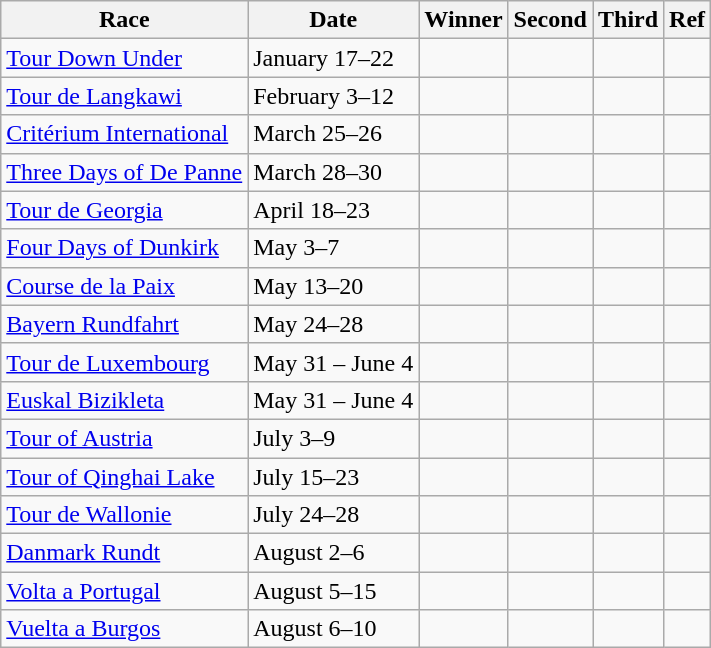<table class="wikitable">
<tr>
<th>Race</th>
<th>Date</th>
<th>Winner</th>
<th>Second</th>
<th>Third</th>
<th>Ref</th>
</tr>
<tr>
<td> <a href='#'>Tour Down Under</a></td>
<td>January 17–22</td>
<td></td>
<td></td>
<td></td>
<td align=center></td>
</tr>
<tr>
<td> <a href='#'>Tour de Langkawi</a></td>
<td>February 3–12</td>
<td></td>
<td></td>
<td></td>
<td align=center></td>
</tr>
<tr>
<td> <a href='#'>Critérium International</a></td>
<td>March 25–26</td>
<td></td>
<td></td>
<td></td>
<td align=center></td>
</tr>
<tr>
<td> <a href='#'>Three Days of De Panne</a></td>
<td>March 28–30</td>
<td></td>
<td></td>
<td></td>
<td align=center></td>
</tr>
<tr>
<td> <a href='#'>Tour de Georgia</a></td>
<td>April 18–23</td>
<td></td>
<td></td>
<td></td>
<td align=center></td>
</tr>
<tr>
<td> <a href='#'>Four Days of Dunkirk</a></td>
<td>May 3–7</td>
<td></td>
<td></td>
<td></td>
<td align=center></td>
</tr>
<tr>
<td> <a href='#'>Course de la Paix</a></td>
<td>May 13–20</td>
<td></td>
<td></td>
<td></td>
<td></td>
</tr>
<tr>
<td> <a href='#'>Bayern Rundfahrt</a></td>
<td>May 24–28</td>
<td></td>
<td></td>
<td></td>
<td></td>
</tr>
<tr>
<td> <a href='#'>Tour de Luxembourg</a></td>
<td>May 31 – June 4</td>
<td></td>
<td></td>
<td></td>
<td align=center></td>
</tr>
<tr>
<td> <a href='#'>Euskal Bizikleta</a></td>
<td>May 31 – June 4</td>
<td></td>
<td></td>
<td></td>
<td align=center></td>
</tr>
<tr>
<td> <a href='#'>Tour of Austria</a></td>
<td>July 3–9</td>
<td></td>
<td></td>
<td></td>
<td align=center></td>
</tr>
<tr>
<td> <a href='#'>Tour of Qinghai Lake</a></td>
<td>July 15–23</td>
<td></td>
<td></td>
<td></td>
<td align=center></td>
</tr>
<tr>
<td> <a href='#'>Tour de Wallonie</a></td>
<td>July 24–28</td>
<td></td>
<td></td>
<td></td>
<td align=center></td>
</tr>
<tr>
<td> <a href='#'>Danmark Rundt</a></td>
<td>August 2–6</td>
<td></td>
<td></td>
<td></td>
<td></td>
</tr>
<tr>
<td> <a href='#'>Volta a Portugal</a></td>
<td>August 5–15</td>
<td></td>
<td></td>
<td></td>
<td></td>
</tr>
<tr>
<td> <a href='#'>Vuelta a Burgos</a></td>
<td>August 6–10</td>
<td></td>
<td></td>
<td></td>
<td></td>
</tr>
</table>
